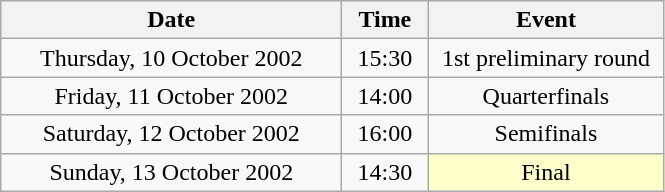<table class = "wikitable" style="text-align:center;">
<tr>
<th width=220>Date</th>
<th width=50>Time</th>
<th width=150>Event</th>
</tr>
<tr>
<td>Thursday, 10 October 2002</td>
<td>15:30</td>
<td>1st preliminary round</td>
</tr>
<tr>
<td>Friday, 11 October 2002</td>
<td>14:00</td>
<td>Quarterfinals</td>
</tr>
<tr>
<td>Saturday, 12 October 2002</td>
<td>16:00</td>
<td>Semifinals</td>
</tr>
<tr>
<td>Sunday, 13 October 2002</td>
<td>14:30</td>
<td bgcolor=ffffcc>Final</td>
</tr>
</table>
